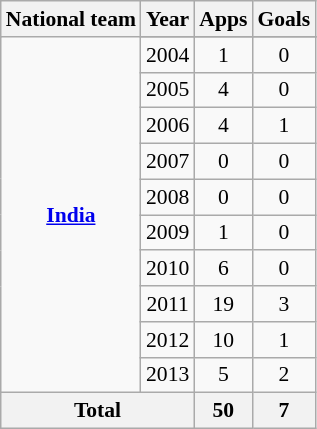<table class="wikitable" style="font-size:90%; text-align: center;">
<tr>
<th>National team</th>
<th>Year</th>
<th>Apps</th>
<th>Goals</th>
</tr>
<tr>
<td rowspan="11"><strong><a href='#'>India</a></strong></td>
</tr>
<tr>
<td>2004</td>
<td>1</td>
<td>0</td>
</tr>
<tr>
<td>2005</td>
<td>4</td>
<td>0</td>
</tr>
<tr>
<td>2006</td>
<td>4</td>
<td>1</td>
</tr>
<tr>
<td>2007</td>
<td>0</td>
<td>0</td>
</tr>
<tr>
<td>2008</td>
<td>0</td>
<td>0</td>
</tr>
<tr>
<td>2009</td>
<td>1</td>
<td>0</td>
</tr>
<tr>
<td>2010</td>
<td>6</td>
<td>0</td>
</tr>
<tr>
<td>2011</td>
<td>19</td>
<td>3</td>
</tr>
<tr>
<td>2012</td>
<td>10</td>
<td>1</td>
</tr>
<tr>
<td>2013</td>
<td>5</td>
<td>2</td>
</tr>
<tr>
<th colspan="2">Total</th>
<th>50</th>
<th>7</th>
</tr>
</table>
